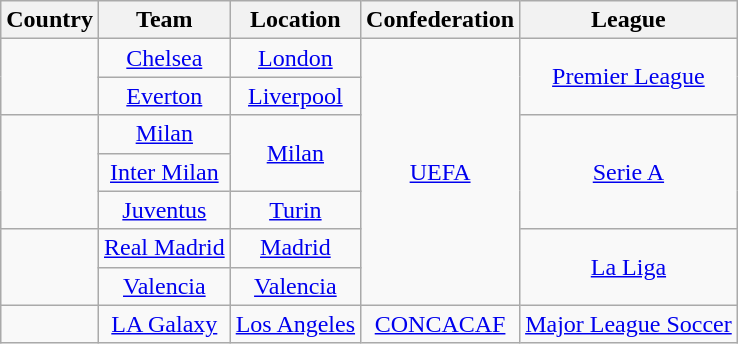<table class="wikitable sortable" style="text-align:center">
<tr>
<th>Country</th>
<th>Team</th>
<th>Location</th>
<th>Confederation</th>
<th>League</th>
</tr>
<tr>
<td rowspan=2></td>
<td><a href='#'>Chelsea</a></td>
<td><a href='#'>London</a></td>
<td rowspan=7><a href='#'>UEFA</a></td>
<td rowspan=2><a href='#'>Premier League</a></td>
</tr>
<tr>
<td><a href='#'>Everton</a></td>
<td><a href='#'>Liverpool</a></td>
</tr>
<tr>
<td rowspan=3></td>
<td><a href='#'>Milan</a></td>
<td rowspan="2"><a href='#'>Milan</a></td>
<td rowspan=3><a href='#'>Serie A</a></td>
</tr>
<tr>
<td><a href='#'>Inter Milan</a></td>
</tr>
<tr>
<td><a href='#'>Juventus</a></td>
<td><a href='#'>Turin</a></td>
</tr>
<tr>
<td rowspan=2></td>
<td><a href='#'>Real Madrid</a></td>
<td><a href='#'>Madrid</a></td>
<td rowspan=2><a href='#'>La Liga</a></td>
</tr>
<tr>
<td><a href='#'>Valencia</a></td>
<td><a href='#'>Valencia</a></td>
</tr>
<tr>
<td></td>
<td><a href='#'>LA Galaxy</a></td>
<td><a href='#'>Los Angeles</a></td>
<td><a href='#'>CONCACAF</a></td>
<td><a href='#'>Major League Soccer</a></td>
</tr>
</table>
